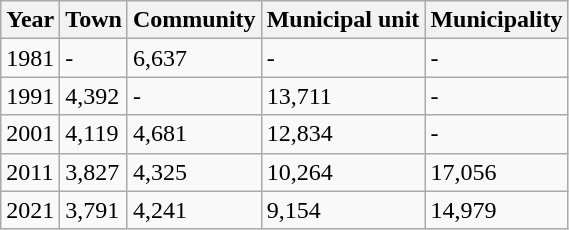<table class="wikitable">
<tr>
<th>Year</th>
<th>Town</th>
<th>Community</th>
<th>Municipal unit</th>
<th>Municipality</th>
</tr>
<tr>
<td>1981</td>
<td>-</td>
<td>6,637</td>
<td>-</td>
<td>-</td>
</tr>
<tr>
<td>1991</td>
<td>4,392</td>
<td>-</td>
<td>13,711</td>
<td>-</td>
</tr>
<tr>
<td>2001</td>
<td>4,119</td>
<td>4,681</td>
<td>12,834</td>
<td>-</td>
</tr>
<tr>
<td>2011</td>
<td>3,827</td>
<td>4,325</td>
<td>10,264</td>
<td>17,056</td>
</tr>
<tr>
<td>2021</td>
<td>3,791</td>
<td>4,241</td>
<td>9,154</td>
<td>14,979</td>
</tr>
</table>
